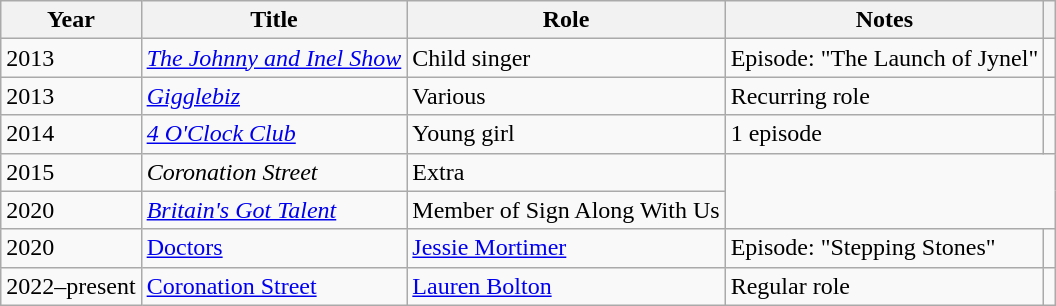<table class="wikitable sortable">
<tr>
<th>Year</th>
<th>Title</th>
<th>Role</th>
<th>Notes</th>
<th></th>
</tr>
<tr>
<td>2013</td>
<td><em><a href='#'>The Johnny and Inel Show</a></em></td>
<td>Child singer</td>
<td>Episode: "The Launch of Jynel"</td>
<td align="center"></td>
</tr>
<tr>
<td>2013</td>
<td><em><a href='#'>Gigglebiz</a></em></td>
<td>Various</td>
<td>Recurring role</td>
<td align="center"></td>
</tr>
<tr>
<td>2014</td>
<td><em><a href='#'>4 O'Clock Club</a></em></td>
<td>Young girl</td>
<td>1 episode</td>
<td align="center"></td>
</tr>
<tr>
<td>2015</td>
<td><em>Coronation Street</em></td>
<td>Extra</td>
</tr>
<tr>
<td>2020</td>
<td><em><a href='#'>Britain's Got Talent</a></td>
<td>Member of Sign Along With Us</td>
</tr>
<tr>
<td>2020</td>
<td></em><a href='#'>Doctors</a><em></td>
<td><a href='#'>Jessie Mortimer</a></td>
<td>Episode: "Stepping Stones"</td>
<td align="center"></td>
</tr>
<tr>
<td>2022–present</td>
<td></em><a href='#'>Coronation Street</a><em></td>
<td><a href='#'>Lauren Bolton</a></td>
<td>Regular role</td>
<td align="center"></td>
</tr>
</table>
